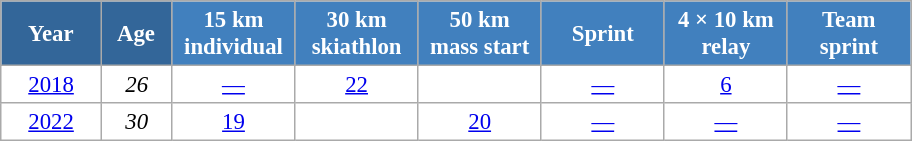<table class="wikitable" style="font-size:95%; text-align:center; border:grey solid 1px; border-collapse:collapse; background:#ffffff;">
<tr>
<th style="background-color:#369; color:white; width:60px;"> Year </th>
<th style="background-color:#369; color:white; width:40px;"> Age </th>
<th style="background-color:#4180be; color:white; width:75px;"> 15 km <br> individual </th>
<th style="background-color:#4180be; color:white; width:75px;"> 30 km <br> skiathlon </th>
<th style="background-color:#4180be; color:white; width:75px;"> 50 km <br> mass start </th>
<th style="background-color:#4180be; color:white; width:75px;"> Sprint </th>
<th style="background-color:#4180be; color:white; width:75px;"> 4 × 10 km <br> relay </th>
<th style="background-color:#4180be; color:white; width:75px;"> Team <br> sprint </th>
</tr>
<tr>
<td><a href='#'>2018</a></td>
<td><em>26</em></td>
<td><a href='#'>—</a></td>
<td><a href='#'>22</a></td>
<td><a href='#'></a></td>
<td><a href='#'>—</a></td>
<td><a href='#'>6</a></td>
<td><a href='#'>—</a></td>
</tr>
<tr>
<td><a href='#'>2022</a></td>
<td><em>30</em></td>
<td><a href='#'>19</a></td>
<td><a href='#'></a></td>
<td><a href='#'>20</a></td>
<td><a href='#'>—</a></td>
<td><a href='#'>—</a></td>
<td><a href='#'>—</a></td>
</tr>
</table>
